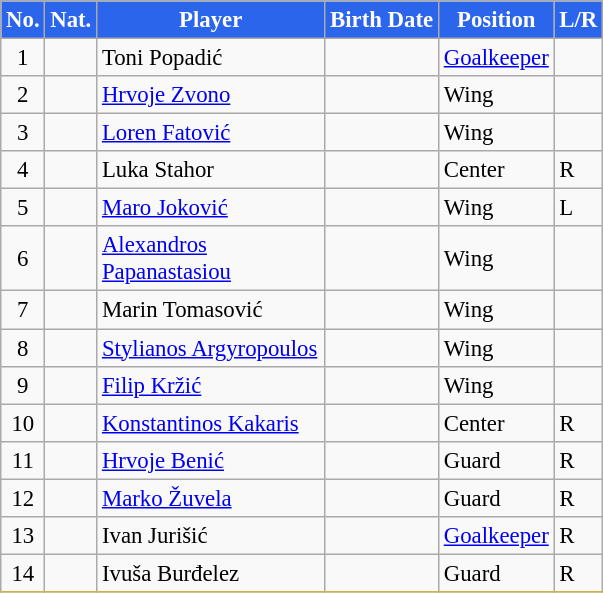<table class=wikitable bgcolor="#f7f8ff" cellpadding="3" cellspacing="0" border="1" style="font-size: 95%; border: 1px solid #CFB53B; border-collapse: collapse;">
<tr style="color: #FFFFFF;background:#2B65EC">
<td align=center><strong>No.</strong></td>
<td align=center><strong>Nat.</strong></td>
<td width=145; align=center><strong>Player</strong></td>
<td align=center><strong>Birth Date</strong></td>
<td align=center><strong>Position</strong></td>
<td align=center><strong>L/R</strong></td>
</tr>
<tr>
<td align=center>1</td>
<td align=center></td>
<td>Toni Popadić</td>
<td></td>
<td><a href='#'>Goalkeeper</a></td>
<td></td>
</tr>
<tr>
<td align=center>2</td>
<td align=center></td>
<td><a href='#'>Hrvoje Zvono</a></td>
<td></td>
<td>Wing</td>
<td></td>
</tr>
<tr>
<td align=center>3</td>
<td align=center></td>
<td><a href='#'>Loren Fatović</a></td>
<td></td>
<td>Wing</td>
<td></td>
</tr>
<tr>
<td align=center>4</td>
<td align=center></td>
<td>Luka Stahor</td>
<td></td>
<td>Center</td>
<td>R</td>
</tr>
<tr>
<td align=center>5</td>
<td align=center></td>
<td><a href='#'>Maro Joković</a></td>
<td></td>
<td>Wing</td>
<td>L</td>
</tr>
<tr>
<td align=center>6</td>
<td align=center></td>
<td><a href='#'>Alexandros Papanastasiou</a></td>
<td></td>
<td>Wing</td>
<td></td>
</tr>
<tr>
<td align=center>7</td>
<td align=center></td>
<td>Marin Tomasović</td>
<td></td>
<td>Wing</td>
<td></td>
</tr>
<tr>
<td align=center>8</td>
<td align=center></td>
<td><a href='#'>Stylianos Argyropoulos</a></td>
<td></td>
<td>Wing</td>
<td></td>
</tr>
<tr>
<td align=center>9</td>
<td align=center></td>
<td><a href='#'>Filip Kržić</a></td>
<td></td>
<td>Wing</td>
<td></td>
</tr>
<tr>
<td align=center>10</td>
<td align=center></td>
<td><a href='#'>Konstantinos Kakaris</a></td>
<td></td>
<td>Center</td>
<td>R</td>
</tr>
<tr>
<td align=center>11</td>
<td align=center></td>
<td><a href='#'>Hrvoje Benić</a></td>
<td></td>
<td>Guard</td>
<td>R</td>
</tr>
<tr>
<td align=center>12</td>
<td align=center></td>
<td><a href='#'>Marko Žuvela</a></td>
<td></td>
<td>Guard</td>
<td>R</td>
</tr>
<tr>
<td align=center>13</td>
<td align=center></td>
<td>Ivan Jurišić</td>
<td></td>
<td><a href='#'>Goalkeeper</a></td>
<td>R</td>
</tr>
<tr>
<td align=center>14</td>
<td align=center></td>
<td>Ivuša Burđelez</td>
<td></td>
<td>Guard</td>
<td>R</td>
</tr>
<tr>
</tr>
</table>
